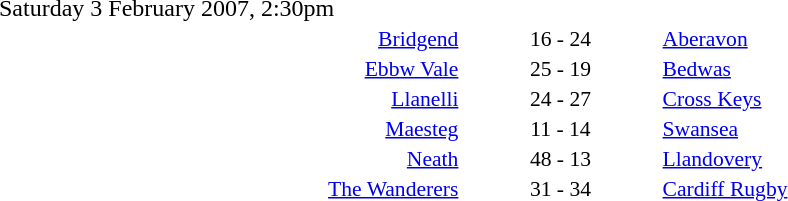<table style="width:70%;" cellspacing="1">
<tr>
<th width=35%></th>
<th width=15%></th>
<th></th>
</tr>
<tr>
<td>Saturday 3 February 2007, 2:30pm</td>
</tr>
<tr style=font-size:90%>
<td align=right><a href='#'>Bridgend</a></td>
<td align=center>16 - 24</td>
<td><a href='#'>Aberavon</a></td>
</tr>
<tr style=font-size:90%>
<td align=right><a href='#'>Ebbw Vale</a></td>
<td align=center>25 - 19</td>
<td><a href='#'>Bedwas</a></td>
</tr>
<tr style=font-size:90%>
<td align=right><a href='#'>Llanelli</a></td>
<td align=center>24 - 27</td>
<td><a href='#'>Cross Keys</a></td>
</tr>
<tr style=font-size:90%>
<td align=right><a href='#'>Maesteg</a></td>
<td align=center>11 - 14</td>
<td><a href='#'>Swansea</a></td>
</tr>
<tr style=font-size:90%>
<td align=right><a href='#'>Neath</a></td>
<td align=center>48 - 13</td>
<td><a href='#'>Llandovery</a></td>
</tr>
<tr style=font-size:90%>
<td align=right><a href='#'>The Wanderers</a></td>
<td align=center>31 - 34</td>
<td><a href='#'>Cardiff Rugby</a></td>
</tr>
</table>
